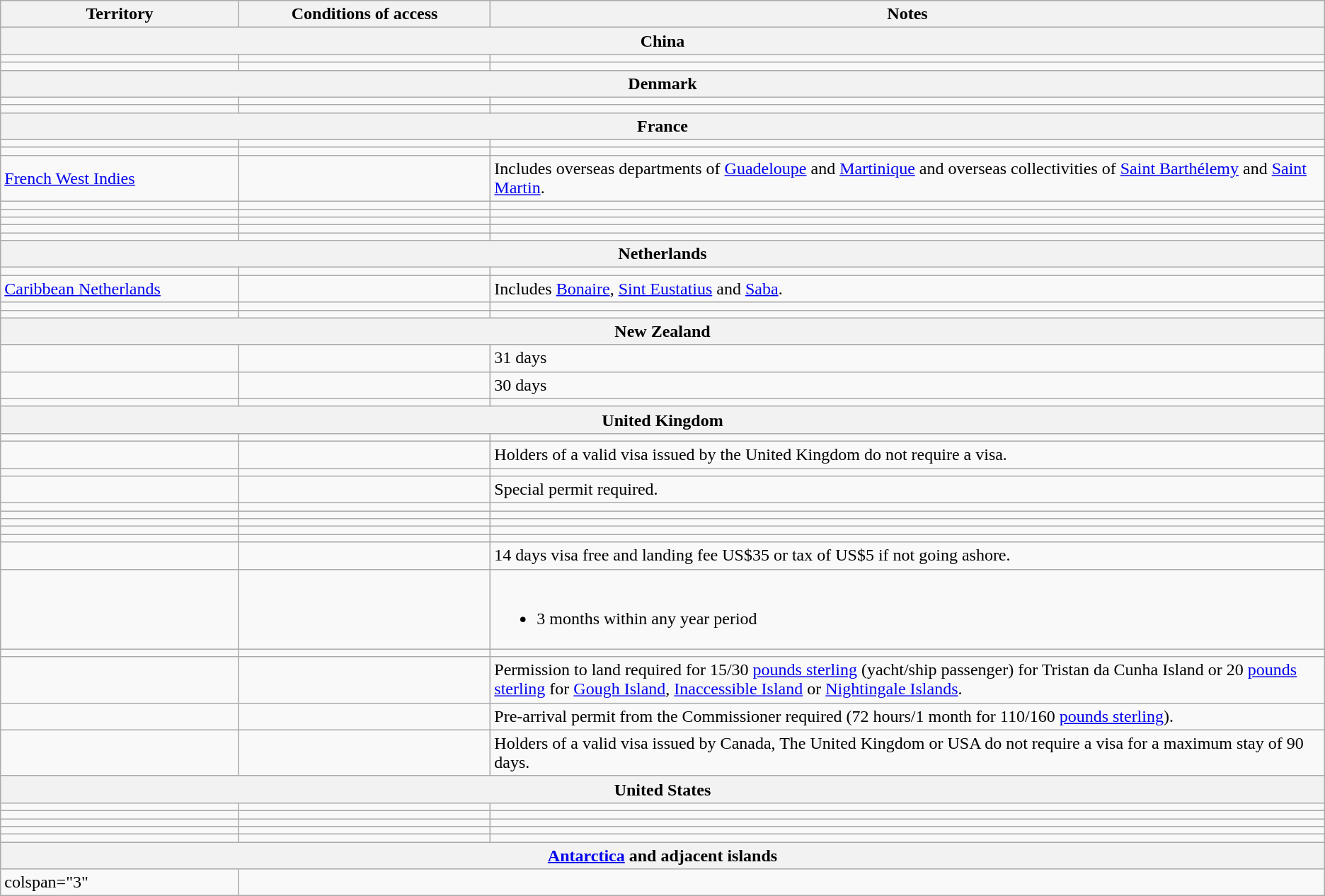<table class="wikitable" style="text-align: left; table-layout: fixed;">
<tr>
<th style="width:18%;">Territory</th>
<th style="width:19%;">Conditions of access</th>
<th>Notes</th>
</tr>
<tr>
<th colspan="3">China</th>
</tr>
<tr>
<td></td>
<td></td>
<td></td>
</tr>
<tr>
<td></td>
<td></td>
<td></td>
</tr>
<tr>
<th colspan="3">Denmark</th>
</tr>
<tr>
<td></td>
<td></td>
<td></td>
</tr>
<tr>
<td></td>
<td></td>
<td></td>
</tr>
<tr>
<th colspan="3">France</th>
</tr>
<tr>
<td></td>
<td></td>
<td></td>
</tr>
<tr>
<td></td>
<td></td>
<td></td>
</tr>
<tr>
<td> <a href='#'>French West Indies</a></td>
<td></td>
<td>Includes overseas departments of <a href='#'>Guadeloupe</a> and <a href='#'>Martinique</a> and overseas collectivities of <a href='#'>Saint Barthélemy</a> and <a href='#'>Saint Martin</a>.</td>
</tr>
<tr>
<td></td>
<td></td>
<td></td>
</tr>
<tr>
<td></td>
<td></td>
<td></td>
</tr>
<tr>
<td></td>
<td></td>
<td></td>
</tr>
<tr>
<td></td>
<td></td>
<td></td>
</tr>
<tr>
<td></td>
<td></td>
<td></td>
</tr>
<tr>
<th colspan="3">Netherlands</th>
</tr>
<tr>
<td></td>
<td></td>
<td></td>
</tr>
<tr>
<td> <a href='#'>Caribbean Netherlands</a></td>
<td></td>
<td>Includes <a href='#'>Bonaire</a>, <a href='#'>Sint Eustatius</a> and <a href='#'>Saba</a>.</td>
</tr>
<tr>
<td></td>
<td></td>
<td></td>
</tr>
<tr>
<td></td>
<td></td>
<td></td>
</tr>
<tr>
<th colspan="3">New Zealand</th>
</tr>
<tr>
<td></td>
<td></td>
<td>31 days</td>
</tr>
<tr>
<td></td>
<td></td>
<td>30 days</td>
</tr>
<tr>
<td></td>
<td></td>
<td></td>
</tr>
<tr>
<th colspan="3">United Kingdom</th>
</tr>
<tr>
<td></td>
<td></td>
<td></td>
</tr>
<tr>
<td></td>
<td></td>
<td>Holders of a valid visa issued by the United Kingdom do not require a visa.</td>
</tr>
<tr>
<td></td>
<td></td>
<td></td>
</tr>
<tr>
<td></td>
<td></td>
<td>Special permit required.</td>
</tr>
<tr>
<td></td>
<td></td>
<td></td>
</tr>
<tr>
<td></td>
<td></td>
<td></td>
</tr>
<tr>
<td></td>
<td></td>
<td></td>
</tr>
<tr>
<td></td>
<td></td>
<td></td>
</tr>
<tr>
<td></td>
<td></td>
<td></td>
</tr>
<tr>
<td></td>
<td></td>
<td>14 days visa free and landing fee US$35 or tax of US$5 if not going ashore.</td>
</tr>
<tr>
<td></td>
<td></td>
<td><br><ul><li>3 months within any year period</li></ul></td>
</tr>
<tr>
<td></td>
<td></td>
<td></td>
</tr>
<tr>
<td></td>
<td></td>
<td>Permission to land required for 15/30 <a href='#'>pounds sterling</a> (yacht/ship passenger) for Tristan da Cunha Island or 20 <a href='#'>pounds sterling</a> for <a href='#'>Gough Island</a>, <a href='#'>Inaccessible Island</a> or <a href='#'>Nightingale Islands</a>.</td>
</tr>
<tr>
<td></td>
<td></td>
<td>Pre-arrival permit from the Commissioner required (72 hours/1 month for 110/160 <a href='#'>pounds sterling</a>).</td>
</tr>
<tr>
<td></td>
<td></td>
<td>Holders of a valid visa issued by Canada, The United Kingdom or USA do not require a visa for a maximum stay of 90 days.</td>
</tr>
<tr>
<th colspan="3">United States</th>
</tr>
<tr>
<td></td>
<td></td>
<td></td>
</tr>
<tr>
<td></td>
<td></td>
<td></td>
</tr>
<tr>
<td></td>
<td></td>
<td></td>
</tr>
<tr>
<td></td>
<td></td>
<td></td>
</tr>
<tr>
<td></td>
<td></td>
<td></td>
</tr>
<tr>
<th colspan="3"><a href='#'>Antarctica</a> and adjacent islands</th>
</tr>
<tr>
<td>colspan="3" </td>
</tr>
</table>
